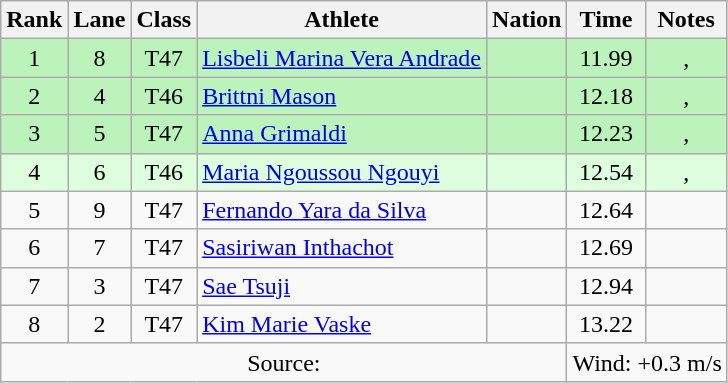<table class="wikitable sortable" style="text-align:center;">
<tr>
<th scope="col">Rank</th>
<th scope="col">Lane</th>
<th scope="col">Class</th>
<th scope="col">Athlete</th>
<th scope="col">Nation</th>
<th scope="col">Time</th>
<th scope="col">Notes</th>
</tr>
<tr bgcolor=bbf3bb>
<td>1</td>
<td>8</td>
<td>T47</td>
<td align=left><a href='#'>Lisbeli Marina Vera Andrade</a></td>
<td align=left></td>
<td>11.99</td>
<td>, </td>
</tr>
<tr bgcolor="#bbf3bb">
<td>2</td>
<td>4</td>
<td>T46</td>
<td align=left><a href='#'>Brittni Mason</a></td>
<td align=left></td>
<td>12.18</td>
<td>, </td>
</tr>
<tr bgcolor=bbf3bb>
<td>3</td>
<td>5</td>
<td>T47</td>
<td align=left><a href='#'>Anna Grimaldi</a></td>
<td align=left></td>
<td>12.23</td>
<td>, </td>
</tr>
<tr bgcolor=ddffdd>
<td>4</td>
<td>6</td>
<td>T46</td>
<td align=left><a href='#'>Maria Ngoussou Ngouyi</a></td>
<td align=left></td>
<td>12.54</td>
<td>, </td>
</tr>
<tr>
<td>5</td>
<td>9</td>
<td>T47</td>
<td align=left><a href='#'>Fernando Yara da Silva</a></td>
<td align=left></td>
<td>12.64</td>
<td></td>
</tr>
<tr>
<td>6</td>
<td>7</td>
<td>T47</td>
<td align=left><a href='#'>Sasiriwan Inthachot</a></td>
<td align=left></td>
<td>12.69</td>
<td></td>
</tr>
<tr>
<td>7</td>
<td>3</td>
<td>T47</td>
<td align=left><a href='#'>Sae Tsuji</a></td>
<td align=left></td>
<td>12.94</td>
<td></td>
</tr>
<tr>
<td>8</td>
<td>2</td>
<td>T47</td>
<td align=left><a href='#'>Kim Marie Vaske</a></td>
<td align=left></td>
<td>13.22</td>
<td></td>
</tr>
<tr class="sortbottom">
<td colspan=5>Source:</td>
<td colspan="2" style="text-align:left;">Wind: +0.3 m/s</td>
</tr>
</table>
